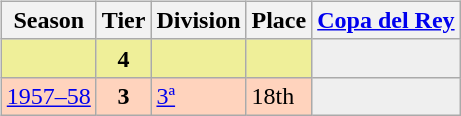<table>
<tr>
<td valign="top" width=0%><br><table class="wikitable">
<tr style="background:#f0f6fa;">
<th>Season</th>
<th>Tier</th>
<th>Division</th>
<th>Place</th>
<th><a href='#'>Copa del Rey</a></th>
</tr>
<tr>
<td style="background:#EFEF99;"></td>
<th style="background:#EFEF99;">4</th>
<td style="background:#EFEF99;"></td>
<td style="background:#EFEF99;"></td>
<th style="background:#EFEFEF;"></th>
</tr>
<tr>
<td style="background:#FFD3BD;"><a href='#'>1957–58</a></td>
<th style="background:#FFD3BD;">3</th>
<td style="background:#FFD3BD;"><a href='#'>3ª</a></td>
<td style="background:#FFD3BD;">18th</td>
<th style="background:#efefef;"></th>
</tr>
</table>
</td>
</tr>
</table>
